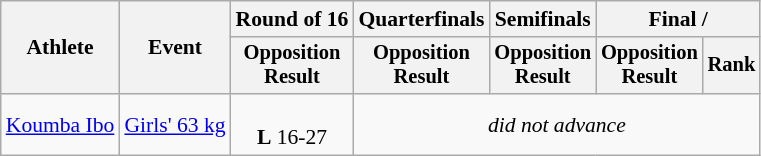<table class="wikitable" style="font-size:90%;">
<tr>
<th rowspan=2>Athlete</th>
<th rowspan=2>Event</th>
<th>Round of 16</th>
<th>Quarterfinals</th>
<th>Semifinals</th>
<th colspan=2>Final / </th>
</tr>
<tr style="font-size:95%">
<th>Opposition<br>Result</th>
<th>Opposition<br>Result</th>
<th>Opposition<br>Result</th>
<th>Opposition<br>Result</th>
<th>Rank</th>
</tr>
<tr align=center>
<td align=left><a href='#'>Koumba Ibo</a></td>
<td align=left><a href='#'>Girls' 63 kg</a></td>
<td> <br> <strong>L</strong> 16-27</td>
<td Colspan=4><em>did not advance</em></td>
</tr>
</table>
